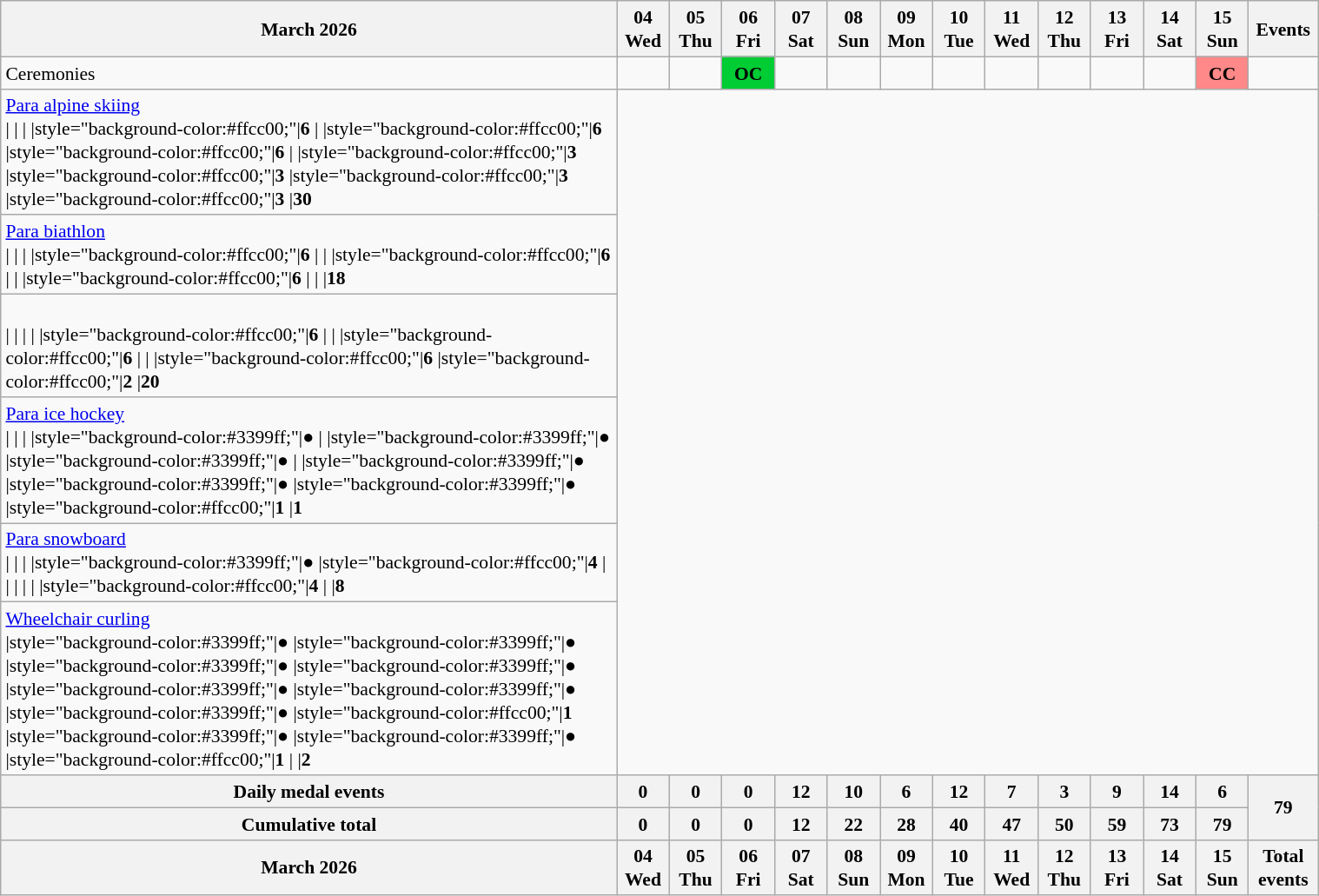<table class="wikitable" style="margin:0.5em auto; font-size:90%; line-height:1.25em; width:80%;">
<tr>
<th>March 2026</th>
<th style="width:4%">04<br>Wed</th>
<th style="width:4%">05<br>Thu</th>
<th style="width:4%">06<br>Fri</th>
<th style="width:4%">07<br>Sat</th>
<th style="width:4%">08<br>Sun</th>
<th style="width:4%">09<br>Mon</th>
<th style="width:4%">10<br>Tue</th>
<th style="width:4%">11<br>Wed</th>
<th style="width:4%">12<br>Thu</th>
<th style="width:4%">13<br>Fri</th>
<th style="width:4%">14<br>Sat</th>
<th style="width:4%">15<br>Sun</th>
<th>Events</th>
</tr>
<tr>
<td> Ceremonies</td>
<td></td>
<td></td>
<td style="background-color:#00cc33;text-align:center;"><strong>OC</strong></td>
<td></td>
<td></td>
<td></td>
<td></td>
<td></td>
<td></td>
<td></td>
<td></td>
<td style="background-color:#FF8888;text-align:center;"><strong>CC</strong></td>
<td></td>
</tr>
<tr style="text-align:center;">
<td style="text-align:left;"> <a href='#'>Para alpine skiing</a><br>|
|
|
|style="background-color:#ffcc00;"|<strong>6</strong>
|
|style="background-color:#ffcc00;"|<strong>6</strong>
|style="background-color:#ffcc00;"|<strong>6</strong>
|
|style="background-color:#ffcc00;"|<strong>3</strong>
|style="background-color:#ffcc00;"|<strong>3</strong>
|style="background-color:#ffcc00;"|<strong>3</strong>
|style="background-color:#ffcc00;"|<strong>3</strong>
|<strong>30</strong></td>
</tr>
<tr style="text-align:center;">
<td style="text-align:left;"> <a href='#'>Para biathlon</a><br>|
|
|
|style="background-color:#ffcc00;"|<strong>6</strong>
|
|
|style="background-color:#ffcc00;"|<strong>6</strong>
|
|
|style="background-color:#ffcc00;"|<strong>6</strong>
|
|
|<strong>18</strong></td>
</tr>
<tr style="text-align:center;">
<td style="text-align:left;"><br>|
|
|
|
|style="background-color:#ffcc00;"|<strong>6</strong>
|
|
|style="background-color:#ffcc00;"|<strong>6</strong>
|
|
|style="background-color:#ffcc00;"|<strong>6</strong>
|style="background-color:#ffcc00;"|<strong>2</strong>
|<strong>20</strong></td>
</tr>
<tr style="text-align:center;">
<td style="text-align:left;"> <a href='#'>Para ice hockey</a><br>|
|
|
|style="background-color:#3399ff;"|●
|
|style="background-color:#3399ff;"|●
|style="background-color:#3399ff;"|●
|
|style="background-color:#3399ff;"|●
|style="background-color:#3399ff;"|●
|style="background-color:#3399ff;"|●
|style="background-color:#ffcc00;"|<strong>1</strong>
|<strong>1</strong></td>
</tr>
<tr style="text-align:center;">
<td style="text-align:left;"> <a href='#'>Para snowboard</a><br>|
|
|
|style="background-color:#3399ff;"|●
|style="background-color:#ffcc00;"|<strong>4</strong>
|
|
|
|
|
|style="background-color:#ffcc00;"|<strong>4</strong>
|
|<strong>8</strong></td>
</tr>
<tr style="text-align:center;">
<td style="text-align:left;"> <a href='#'>Wheelchair curling</a><br>|style="background-color:#3399ff;"|●
|style="background-color:#3399ff;"|●
|style="background-color:#3399ff;"|●
|style="background-color:#3399ff;"|●
|style="background-color:#3399ff;"|●
|style="background-color:#3399ff;"|●
|style="background-color:#3399ff;"|●
|style="background-color:#ffcc00;"|<strong>1</strong>
|style="background-color:#3399ff;"|●
|style="background-color:#3399ff;"|●
|style="background-color:#ffcc00;"|<strong>1</strong>
|
|<strong>2</strong></td>
</tr>
<tr>
<th>Daily medal events</th>
<th>0</th>
<th>0</th>
<th>0</th>
<th>12</th>
<th>10</th>
<th>6</th>
<th>12</th>
<th>7</th>
<th>3</th>
<th>9</th>
<th>14</th>
<th>6</th>
<th rowspan=2>79</th>
</tr>
<tr>
<th>Cumulative total</th>
<th>0</th>
<th>0</th>
<th>0</th>
<th>12</th>
<th>22</th>
<th>28</th>
<th>40</th>
<th>47</th>
<th>50</th>
<th>59</th>
<th>73</th>
<th>79</th>
</tr>
<tr>
<th>March 2026</th>
<th style="width:4%">04<br>Wed</th>
<th style="width:4%">05<br>Thu</th>
<th style="width:4%">06<br>Fri</th>
<th style="width:4%">07<br>Sat</th>
<th style="width:4%">08<br>Sun</th>
<th style="width:4%">09<br>Mon</th>
<th style="width:4%">10<br>Tue</th>
<th style="width:4%">11<br>Wed</th>
<th style="width:4%">12<br>Thu</th>
<th style="width:4%">13<br>Fri</th>
<th style="width:4%">14<br>Sat</th>
<th style="width:4%">15<br>Sun</th>
<th>Total events</th>
</tr>
</table>
